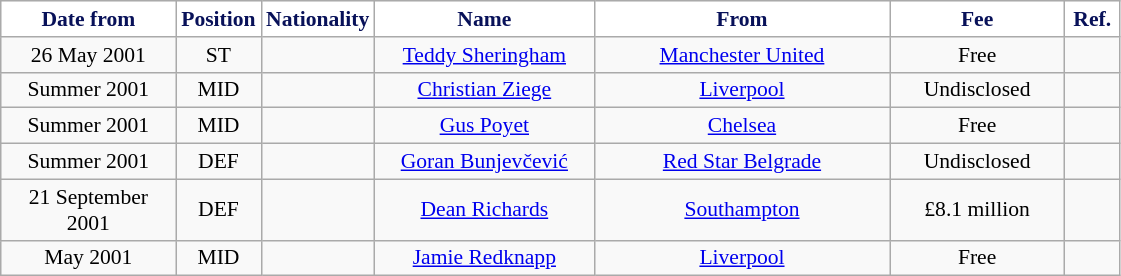<table class="wikitable" style="text-align:center; font-size:90%; ">
<tr>
<th style="background:#FFFFFF; color:#081159; width:110px;">Date from</th>
<th style="background:#FFFFFF; color:#081159; width:50px;">Position</th>
<th style="background:#FFFFFF; color:#081159; width:50px;">Nationality</th>
<th style="background:#FFFFFF; color:#081159; width:140px;">Name</th>
<th style="background:#FFFFFF; color:#081159; width:190px;">From</th>
<th style="background:#FFFFFF; color:#081159; width:110px;">Fee</th>
<th style="background:#FFFFFF; color:#081159; width:30px;">Ref.</th>
</tr>
<tr>
<td>26 May 2001</td>
<td>ST</td>
<td></td>
<td><a href='#'>Teddy Sheringham</a></td>
<td> <a href='#'>Manchester United</a></td>
<td>Free</td>
<td></td>
</tr>
<tr>
<td>Summer 2001</td>
<td>MID</td>
<td></td>
<td><a href='#'>Christian Ziege</a></td>
<td> <a href='#'>Liverpool</a></td>
<td>Undisclosed</td>
<td></td>
</tr>
<tr>
<td>Summer 2001</td>
<td>MID</td>
<td></td>
<td><a href='#'>Gus Poyet</a></td>
<td> <a href='#'>Chelsea</a></td>
<td>Free</td>
<td></td>
</tr>
<tr>
<td>Summer 2001</td>
<td>DEF</td>
<td></td>
<td><a href='#'>Goran Bunjevčević</a></td>
<td> <a href='#'>Red Star Belgrade</a></td>
<td>Undisclosed</td>
<td></td>
</tr>
<tr>
<td>21 September 2001</td>
<td>DEF</td>
<td></td>
<td><a href='#'>Dean Richards</a></td>
<td> <a href='#'>Southampton</a></td>
<td>£8.1 million</td>
<td></td>
</tr>
<tr>
<td>May 2001</td>
<td>MID</td>
<td></td>
<td><a href='#'>Jamie Redknapp</a></td>
<td> <a href='#'>Liverpool</a></td>
<td>Free</td>
<td></td>
</tr>
</table>
